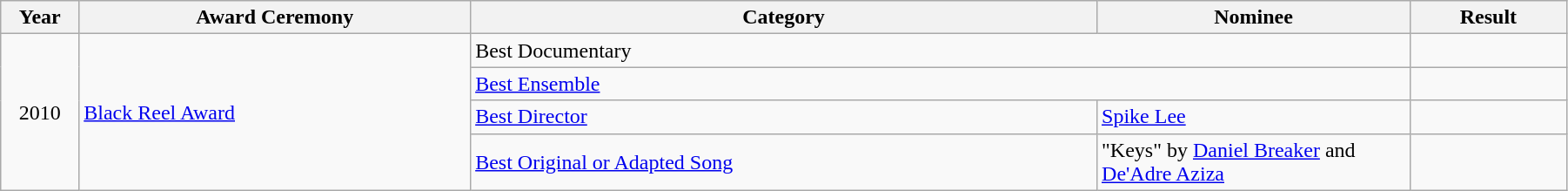<table class="wikitable" width="95%">
<tr>
<th width="5%">Year</th>
<th width="25%">Award Ceremony</th>
<th width="40%">Category</th>
<th width="20%">Nominee</th>
<th width="10%">Result</th>
</tr>
<tr>
<td rowspan="4" align="center">2010</td>
<td rowspan="4"><a href='#'>Black Reel Award</a></td>
<td colspan="2">Best Documentary</td>
<td></td>
</tr>
<tr>
<td colspan="2"><a href='#'>Best Ensemble</a></td>
<td></td>
</tr>
<tr>
<td><a href='#'>Best Director</a></td>
<td><a href='#'>Spike Lee</a></td>
<td></td>
</tr>
<tr>
<td><a href='#'>Best Original or Adapted Song</a></td>
<td>"Keys" by <a href='#'>Daniel Breaker</a> and <a href='#'>De'Adre Aziza</a></td>
<td></td>
</tr>
</table>
